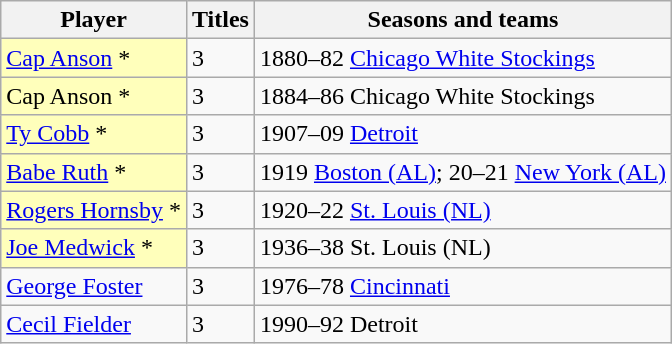<table class="wikitable">
<tr>
<th>Player</th>
<th>Titles</th>
<th>Seasons and teams</th>
</tr>
<tr>
<td style="background-color:#ffffbb"><a href='#'>Cap Anson</a> *</td>
<td>3</td>
<td>1880–82 <a href='#'>Chicago White Stockings</a></td>
</tr>
<tr>
<td style="background-color:#ffffbb">Cap Anson *</td>
<td>3</td>
<td>1884–86 Chicago White Stockings</td>
</tr>
<tr>
<td style="background-color:#ffffbb"><a href='#'>Ty Cobb</a> *</td>
<td>3</td>
<td>1907–09 <a href='#'>Detroit</a></td>
</tr>
<tr>
<td style="background-color:#ffffbb"><a href='#'>Babe Ruth</a> *</td>
<td>3</td>
<td>1919 <a href='#'>Boston (AL)</a>;  20–21 <a href='#'>New York (AL)</a></td>
</tr>
<tr>
<td style="background-color:#ffffbb"><a href='#'>Rogers Hornsby</a> *</td>
<td>3</td>
<td>1920–22 <a href='#'>St. Louis (NL)</a></td>
</tr>
<tr>
<td style="background-color:#ffffbb"><a href='#'>Joe Medwick</a> *</td>
<td>3</td>
<td>1936–38 St. Louis (NL)</td>
</tr>
<tr>
<td><a href='#'>George Foster</a></td>
<td>3</td>
<td>1976–78 <a href='#'>Cincinnati</a></td>
</tr>
<tr>
<td><a href='#'>Cecil Fielder</a></td>
<td>3</td>
<td>1990–92 Detroit</td>
</tr>
</table>
